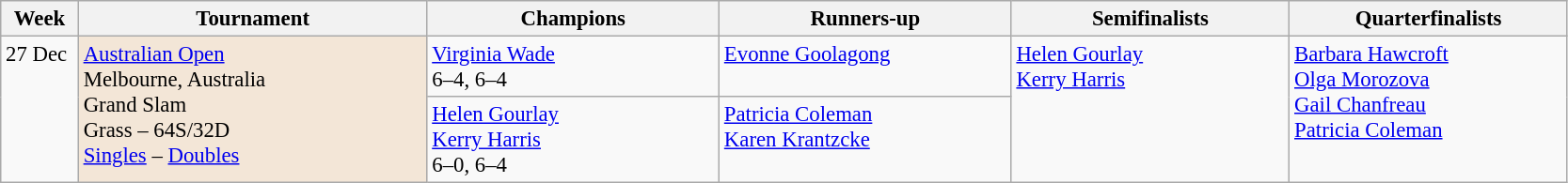<table class=wikitable style=font-size:95%>
<tr>
<th style="width:48px;">Week</th>
<th style="width:240px;">Tournament</th>
<th style="width:200px;">Champions</th>
<th style="width:200px;">Runners-up</th>
<th style="width:190px;">Semifinalists</th>
<th style="width:190px;">Quarterfinalists</th>
</tr>
<tr valign=top>
<td rowspan=2>27 Dec</td>
<td style="background:#F3E6D7;" rowspan=2><a href='#'>Australian Open</a><br>Melbourne, Australia<br>Grand Slam<br>Grass – 64S/32D<br><a href='#'>Singles</a> – <a href='#'>Doubles</a></td>
<td> <a href='#'>Virginia Wade</a><br> 6–4, 6–4</td>
<td> <a href='#'>Evonne Goolagong</a></td>
<td rowspan=2> <a href='#'>Helen Gourlay</a><br> <a href='#'>Kerry Harris</a></td>
<td rowspan=2> <a href='#'>Barbara Hawcroft</a><br> <a href='#'>Olga Morozova</a><br> <a href='#'>Gail Chanfreau</a><br> <a href='#'>Patricia Coleman</a></td>
</tr>
<tr valign=top>
<td> <a href='#'>Helen Gourlay</a> <br>  <a href='#'>Kerry Harris</a><br> 6–0, 6–4</td>
<td> <a href='#'>Patricia Coleman</a> <br>  <a href='#'>Karen Krantzcke</a></td>
</tr>
</table>
